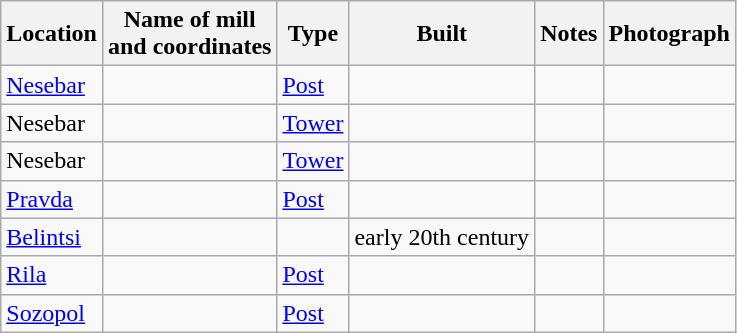<table class="wikitable">
<tr>
<th>Location</th>
<th>Name of mill<br>and coordinates</th>
<th>Type</th>
<th>Built</th>
<th>Notes</th>
<th>Photograph</th>
</tr>
<tr>
<td><a href='#'>Nesebar</a></td>
<td></td>
<td><a href='#'>Post</a></td>
<td></td>
<td></td>
<td></td>
</tr>
<tr>
<td>Nesebar</td>
<td></td>
<td><a href='#'>Tower</a></td>
<td></td>
<td></td>
<td></td>
</tr>
<tr>
<td>Nesebar</td>
<td></td>
<td><a href='#'>Tower</a></td>
<td></td>
<td></td>
<td></td>
</tr>
<tr>
<td><a href='#'>Pravda</a></td>
<td></td>
<td><a href='#'>Post</a></td>
<td></td>
<td></td>
<td></td>
</tr>
<tr>
<td><a href='#'>Belintsi</a></td>
<td></td>
<td></td>
<td>early 20th century</td>
<td></td>
<td></td>
</tr>
<tr>
<td><a href='#'>Rila</a></td>
<td></td>
<td><a href='#'>Post</a></td>
<td></td>
<td></td>
<td></td>
</tr>
<tr>
<td><a href='#'>Sozopol</a></td>
<td></td>
<td><a href='#'>Post</a></td>
<td></td>
<td></td>
<td></td>
</tr>
</table>
